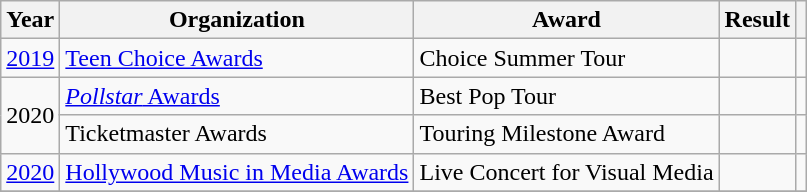<table class="wikitable sortable plainrowheaders">
<tr>
<th scope="col">Year</th>
<th scope="col">Organization</th>
<th scope="col">Award</th>
<th scope="col">Result</th>
<th class="unsortable"></th>
</tr>
<tr>
<td><a href='#'>2019</a></td>
<td><a href='#'>Teen Choice Awards</a></td>
<td>Choice Summer Tour</td>
<td></td>
<td align="center"></td>
</tr>
<tr>
<td rowspan="2">2020</td>
<td><a href='#'><em>Pollstar</em> Awards</a></td>
<td>Best Pop Tour</td>
<td></td>
<td style="text-align:center;"></td>
</tr>
<tr>
<td>Ticketmaster Awards</td>
<td>Touring Milestone Award</td>
<td></td>
<td style="text-align:center;"></td>
</tr>
<tr>
<td><a href='#'>2020</a></td>
<td><a href='#'>Hollywood Music in Media Awards</a></td>
<td>Live Concert for Visual Media</td>
<td></td>
<td style="text-align:center;"></td>
</tr>
<tr>
</tr>
</table>
